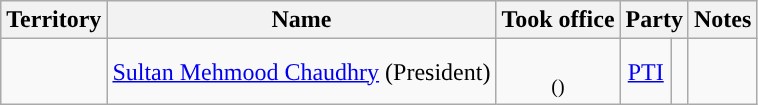<table class="wikitable sortable" style="text-align:center">
<tr>
<th scope="col">Territory</th>
<th scope="col">Name</th>
<th scope="col">Took office<br></th>
<th colspan="2" scope="col">Party</th>
<th scope="col" class="unsortable">Notes</th>
</tr>
<tr>
<td></td>
<td><a href='#'>Sultan Mehmood Chaudhry</a> (President)</td>
<td><br><small>()</small></td>
<td><a href='#'>PTI</a></td>
<td width="4px"></td>
<td></td>
</tr>
</table>
